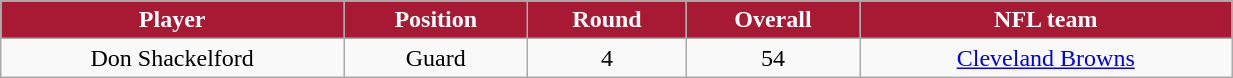<table class="wikitable" width="65%">
<tr align="center"  style="background:#A81933;color:#FFFFFF;">
<td><strong>Player</strong></td>
<td><strong>Position</strong></td>
<td><strong>Round</strong></td>
<td><strong>Overall</strong></td>
<td><strong>NFL team</strong></td>
</tr>
<tr align="center" bgcolor="">
<td>Don Shackelford</td>
<td>Guard</td>
<td>4</td>
<td>54</td>
<td><a href='#'>Cleveland Browns</a></td>
</tr>
</table>
